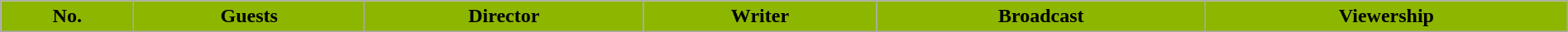<table class="wikitable" width="100%">
<tr>
<th scope="col" style="background:#8DB600;">No.</th>
<th scope="col" style="background:#8DB600;">Guests</th>
<th scope="col" style="background:#8DB600;">Director</th>
<th scope="col" style="background:#8DB600;">Writer</th>
<th scope="col" style="background:#8DB600;">Broadcast</th>
<th scope="col" style="background:#8DB600;">Viewership<br></th>
</tr>
</table>
